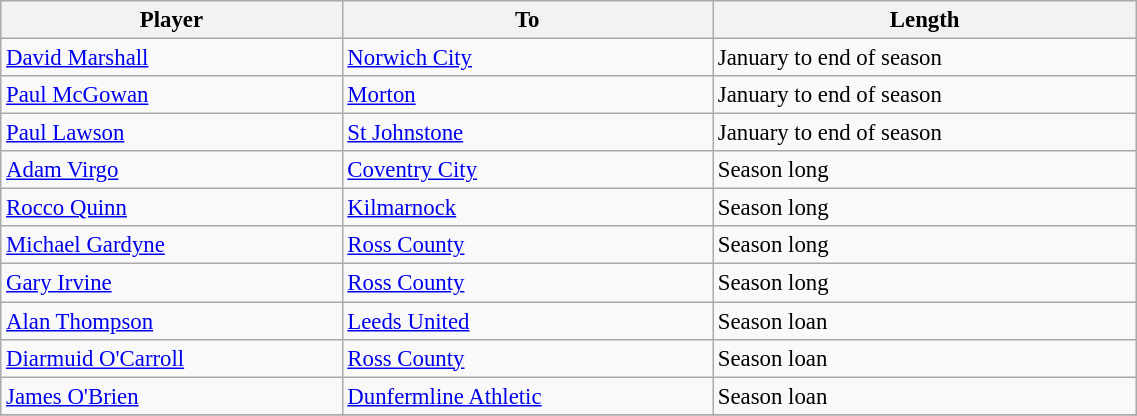<table class="wikitable sortable" style="text-align:center; font-size:95%;width:60%; text-align:left">
<tr>
<th>Player</th>
<th>To</th>
<th>Length</th>
</tr>
<tr --->
<td> <a href='#'>David Marshall</a></td>
<td> <a href='#'>Norwich City</a></td>
<td>January to end of season</td>
</tr>
<tr --->
<td> <a href='#'>Paul McGowan</a></td>
<td> <a href='#'>Morton</a></td>
<td>January to end of season</td>
</tr>
<tr --->
<td> <a href='#'>Paul Lawson</a></td>
<td> <a href='#'>St Johnstone</a></td>
<td>January to end of season</td>
</tr>
<tr --->
<td> <a href='#'>Adam Virgo</a></td>
<td> <a href='#'>Coventry City</a></td>
<td>Season long</td>
</tr>
<tr --->
<td> <a href='#'>Rocco Quinn</a></td>
<td> <a href='#'>Kilmarnock</a></td>
<td>Season long</td>
</tr>
<tr --->
<td> <a href='#'>Michael Gardyne</a></td>
<td> <a href='#'>Ross County</a></td>
<td>Season long</td>
</tr>
<tr --->
<td> <a href='#'>Gary Irvine</a></td>
<td> <a href='#'>Ross County</a></td>
<td>Season long</td>
</tr>
<tr --->
<td> <a href='#'>Alan Thompson</a></td>
<td> <a href='#'>Leeds United</a></td>
<td>Season loan</td>
</tr>
<tr --->
<td> <a href='#'>Diarmuid O'Carroll</a></td>
<td> <a href='#'>Ross County</a></td>
<td>Season loan</td>
</tr>
<tr --->
<td> <a href='#'>James O'Brien</a></td>
<td> <a href='#'>Dunfermline Athletic</a></td>
<td>Season loan</td>
</tr>
<tr --->
</tr>
</table>
